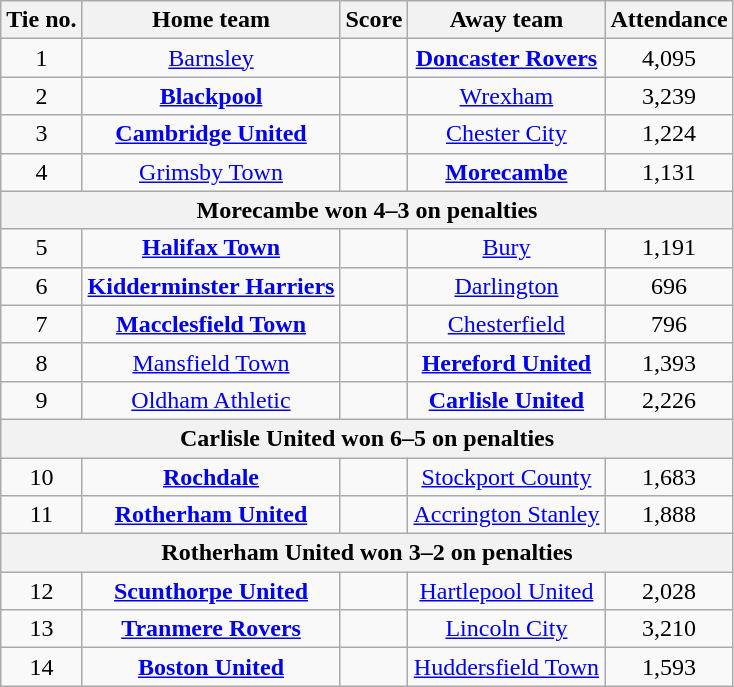<table class="wikitable" style="text-align: center">
<tr>
<th>Tie no.</th>
<th>Home team</th>
<th>Score</th>
<th>Away team</th>
<th>Attendance</th>
</tr>
<tr>
<td>1</td>
<td><a href='#'>Barnsley</a></td>
<td></td>
<td><strong><a href='#'>Doncaster Rovers</a></strong></td>
<td>4,095</td>
</tr>
<tr>
<td>2</td>
<td><strong><a href='#'>Blackpool</a></strong></td>
<td></td>
<td><a href='#'>Wrexham</a></td>
<td>3,239</td>
</tr>
<tr>
<td>3</td>
<td><strong><a href='#'>Cambridge United</a></strong></td>
<td></td>
<td><a href='#'>Chester City</a></td>
<td>1,224</td>
</tr>
<tr>
<td>4</td>
<td><a href='#'>Grimsby Town</a></td>
<td></td>
<td><strong><a href='#'>Morecambe</a></strong></td>
<td>1,131</td>
</tr>
<tr>
<th colspan=5>Morecambe won 4–3 on penalties</th>
</tr>
<tr>
<td>5</td>
<td><strong><a href='#'>Halifax Town</a></strong></td>
<td></td>
<td><a href='#'>Bury</a></td>
<td>1,191</td>
</tr>
<tr>
<td>6</td>
<td><strong><a href='#'>Kidderminster Harriers</a></strong></td>
<td></td>
<td><a href='#'>Darlington</a></td>
<td>696</td>
</tr>
<tr>
<td>7</td>
<td><strong><a href='#'>Macclesfield Town</a></strong></td>
<td></td>
<td><a href='#'>Chesterfield</a></td>
<td>796</td>
</tr>
<tr>
<td>8</td>
<td><a href='#'>Mansfield Town</a></td>
<td></td>
<td><strong><a href='#'>Hereford United</a></strong></td>
<td>1,393</td>
</tr>
<tr>
<td>9</td>
<td><a href='#'>Oldham Athletic</a></td>
<td></td>
<td><strong><a href='#'>Carlisle United</a></strong></td>
<td>2,226</td>
</tr>
<tr>
<th colspan=5>Carlisle United won 6–5 on penalties</th>
</tr>
<tr>
<td>10</td>
<td><strong><a href='#'>Rochdale</a></strong></td>
<td></td>
<td><a href='#'>Stockport County</a></td>
<td>1,683</td>
</tr>
<tr>
<td>11</td>
<td><strong><a href='#'>Rotherham United</a></strong></td>
<td></td>
<td><a href='#'>Accrington Stanley</a></td>
<td>1,888</td>
</tr>
<tr>
<th colspan=5>Rotherham United won 3–2 on penalties</th>
</tr>
<tr>
<td>12</td>
<td><strong><a href='#'>Scunthorpe United</a></strong></td>
<td></td>
<td><a href='#'>Hartlepool United</a></td>
<td>2,028</td>
</tr>
<tr>
<td>13</td>
<td><strong><a href='#'>Tranmere Rovers</a></strong></td>
<td></td>
<td><a href='#'>Lincoln City</a></td>
<td>3,210</td>
</tr>
<tr>
<td>14</td>
<td><strong><a href='#'>Boston United</a></strong></td>
<td></td>
<td><a href='#'>Huddersfield Town</a></td>
<td>1,593</td>
</tr>
</table>
